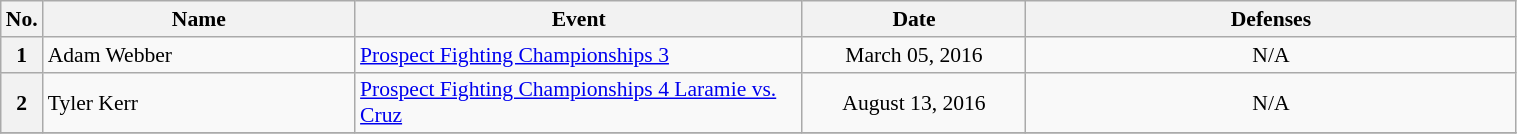<table class="wikitable" style="width:80%; font-size:90%">
<tr>
<th style= width:1%;">No.</th>
<th style= width:21%;">Name</th>
<th style= width:30%;">Event</th>
<th style=width:15%;">Date</th>
<th style= width:40%;">Defenses</th>
</tr>
<tr>
<th>1</th>
<td align=left> Adam Webber <br></td>
<td align=left><a href='#'>Prospect Fighting Championships 3</a> <br></td>
<td align=center>March 05, 2016</td>
<td align=center>N/A</td>
</tr>
<tr>
<th>2</th>
<td align=left> Tyler Kerr <br></td>
<td align=left><a href='#'>Prospect Fighting Championships 4 Laramie vs. Cruz</a> <br></td>
<td align=center>August 13, 2016</td>
<td align=center>N/A</td>
</tr>
<tr>
</tr>
</table>
